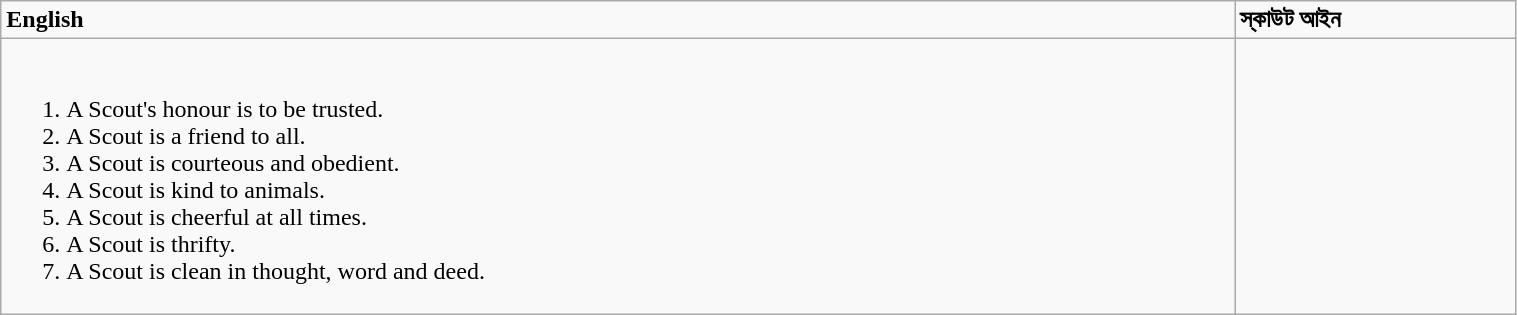<table class="wikitable" width="80%">
<tr>
<td><strong>English</strong></td>
<td><strong>স্কাউট আইন</strong></td>
</tr>
<tr>
<td><br><ol><li>A Scout's honour is to be trusted.</li><li>A Scout is a friend to all.</li><li>A Scout is courteous and obedient.</li><li>A Scout is kind to animals.</li><li>A Scout is cheerful at all times.</li><li>A Scout is thrifty.</li><li>A Scout is clean in thought, word and deed.</li></ol></td>
<td><br></td>
</tr>
</table>
